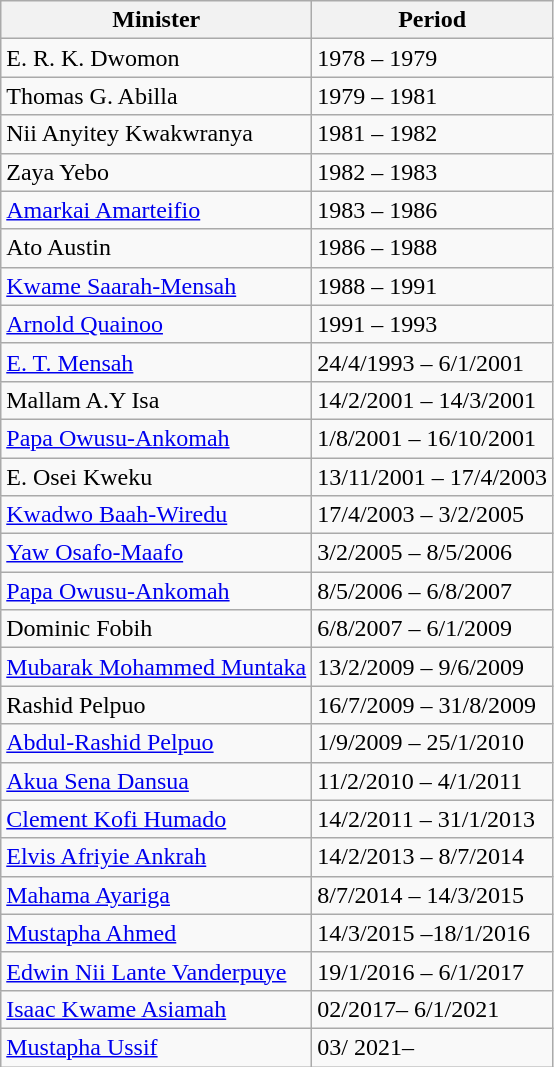<table class="wikitable">
<tr>
<th>Minister</th>
<th>Period</th>
</tr>
<tr>
<td>E. R. K.  Dwomon</td>
<td>1978 – 1979</td>
</tr>
<tr>
<td>Thomas G. Abilla</td>
<td>1979 – 1981</td>
</tr>
<tr>
<td>Nii  Anyitey Kwakwranya</td>
<td>1981 – 1982</td>
</tr>
<tr>
<td>Zaya Yebo</td>
<td>1982 – 1983</td>
</tr>
<tr>
<td><a href='#'>Amarkai Amarteifio</a></td>
<td>1983 – 1986</td>
</tr>
<tr>
<td>Ato  Austin</td>
<td>1986 – 1988</td>
</tr>
<tr>
<td><a href='#'>Kwame Saarah-Mensah</a></td>
<td>1988 – 1991</td>
</tr>
<tr>
<td><a href='#'>Arnold Quainoo</a></td>
<td>1991 – 1993</td>
</tr>
<tr>
<td><a href='#'>E. T. Mensah</a></td>
<td>24/4/1993 – 6/1/2001</td>
</tr>
<tr>
<td>Mallam  A.Y Isa</td>
<td>14/2/2001 – 14/3/2001</td>
</tr>
<tr>
<td><a href='#'>Papa Owusu-Ankomah</a></td>
<td>1/8/2001 – 16/10/2001</td>
</tr>
<tr>
<td>E.  Osei Kweku</td>
<td>13/11/2001 – 17/4/2003</td>
</tr>
<tr>
<td><a href='#'>Kwadwo Baah-Wiredu</a></td>
<td>17/4/2003 – 3/2/2005</td>
</tr>
<tr>
<td><a href='#'>Yaw Osafo-Maafo</a></td>
<td>3/2/2005 – 8/5/2006</td>
</tr>
<tr>
<td><a href='#'>Papa Owusu-Ankomah</a></td>
<td>8/5/2006 – 6/8/2007</td>
</tr>
<tr>
<td>Dominic Fobih</td>
<td>6/8/2007 – 6/1/2009</td>
</tr>
<tr>
<td><a href='#'>Mubarak Mohammed Muntaka</a></td>
<td>13/2/2009 – 9/6/2009</td>
</tr>
<tr>
<td>Rashid Pelpuo</td>
<td>16/7/2009 – 31/8/2009</td>
</tr>
<tr>
<td><a href='#'>Abdul-Rashid Pelpuo</a></td>
<td>1/9/2009 – 25/1/2010</td>
</tr>
<tr>
<td><a href='#'>Akua Sena Dansua</a></td>
<td>11/2/2010 – 4/1/2011</td>
</tr>
<tr>
<td><a href='#'>Clement Kofi Humado</a></td>
<td>14/2/2011 – 31/1/2013</td>
</tr>
<tr>
<td><a href='#'>Elvis Afriyie Ankrah</a></td>
<td>14/2/2013 – 8/7/2014</td>
</tr>
<tr>
<td><a href='#'>Mahama Ayariga</a></td>
<td>8/7/2014 – 14/3/2015</td>
</tr>
<tr>
<td><a href='#'>Mustapha Ahmed</a></td>
<td>14/3/2015 –18/1/2016</td>
</tr>
<tr>
<td><a href='#'>Edwin Nii Lante Vanderpuye</a></td>
<td>19/1/2016 – 6/1/2017</td>
</tr>
<tr>
<td><a href='#'>Isaac Kwame Asiamah</a></td>
<td>02/2017– 6/1/2021</td>
</tr>
<tr>
<td><a href='#'>Mustapha Ussif</a></td>
<td>03/ 2021–</td>
</tr>
</table>
